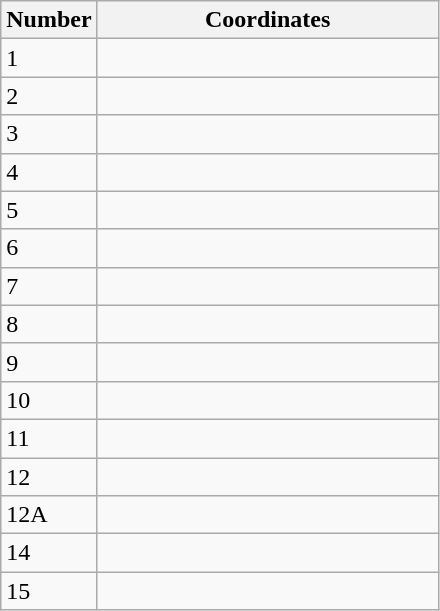<table class="wikitable sortable">
<tr>
<th>Number</th>
<th width="220">Coordinates</th>
</tr>
<tr>
<td>1</td>
<td></td>
</tr>
<tr>
<td>2</td>
<td></td>
</tr>
<tr>
<td>3</td>
<td></td>
</tr>
<tr>
<td>4</td>
<td></td>
</tr>
<tr>
<td>5</td>
<td></td>
</tr>
<tr>
<td>6</td>
<td></td>
</tr>
<tr>
<td>7</td>
<td></td>
</tr>
<tr>
<td>8</td>
<td></td>
</tr>
<tr>
<td>9</td>
<td></td>
</tr>
<tr>
<td>10</td>
<td></td>
</tr>
<tr>
<td>11</td>
<td></td>
</tr>
<tr>
<td>12</td>
<td></td>
</tr>
<tr>
<td>12A</td>
<td></td>
</tr>
<tr>
<td>14</td>
<td></td>
</tr>
<tr>
<td>15</td>
<td></td>
</tr>
</table>
